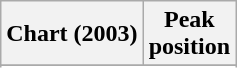<table class="wikitable sortable plainrowheaders" style="text-align:center">
<tr>
<th scope="col">Chart (2003)</th>
<th scope="col">Peak<br>position</th>
</tr>
<tr>
</tr>
<tr>
</tr>
<tr>
</tr>
<tr>
</tr>
</table>
